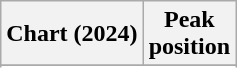<table class="wikitable sortable plainrowheaders" style="text-align:center">
<tr>
<th scope="col">Chart (2024)</th>
<th scope="col">Peak<br>position</th>
</tr>
<tr>
</tr>
<tr>
</tr>
<tr>
</tr>
<tr>
</tr>
<tr>
</tr>
<tr>
</tr>
<tr>
</tr>
<tr>
</tr>
<tr>
</tr>
<tr>
</tr>
</table>
